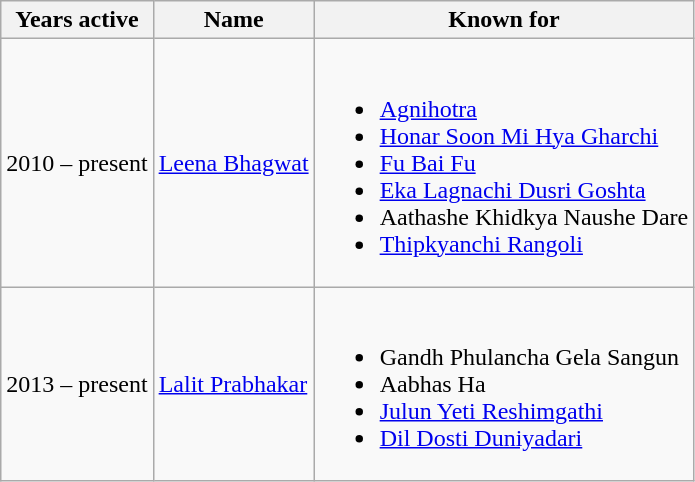<table class="wikitable">
<tr>
<th>Years active</th>
<th>Name</th>
<th>Known for</th>
</tr>
<tr>
<td>2010 – present</td>
<td><a href='#'>Leena Bhagwat</a></td>
<td><br><ul><li><a href='#'>Agnihotra</a></li><li><a href='#'>Honar Soon Mi Hya Gharchi</a></li><li><a href='#'>Fu Bai Fu</a></li><li><a href='#'>Eka Lagnachi Dusri Goshta</a></li><li>Aathashe Khidkya Naushe Dare</li><li><a href='#'>Thipkyanchi Rangoli</a></li></ul></td>
</tr>
<tr>
<td>2013 – present</td>
<td><a href='#'>Lalit Prabhakar</a></td>
<td><br><ul><li>Gandh Phulancha Gela Sangun</li><li>Aabhas Ha</li><li><a href='#'>Julun Yeti Reshimgathi</a></li><li><a href='#'>Dil Dosti Duniyadari</a></li></ul></td>
</tr>
</table>
